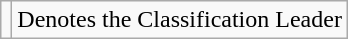<table class="wikitable">
<tr>
<td></td>
<td>Denotes the Classification Leader</td>
</tr>
</table>
